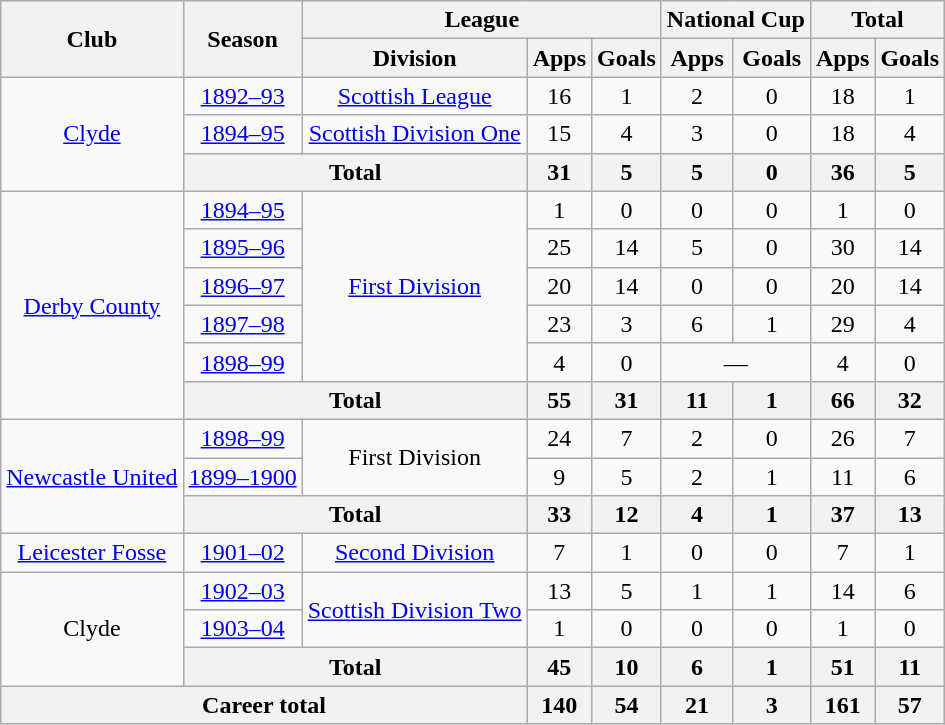<table class="wikitable" style="text-align: center;">
<tr>
<th rowspan="2">Club</th>
<th rowspan="2">Season</th>
<th colspan="3">League</th>
<th colspan="2">National Cup</th>
<th colspan="2">Total</th>
</tr>
<tr>
<th>Division</th>
<th>Apps</th>
<th>Goals</th>
<th>Apps</th>
<th>Goals</th>
<th>Apps</th>
<th>Goals</th>
</tr>
<tr>
<td rowspan="3"><a href='#'>Clyde</a></td>
<td><a href='#'>1892–93</a></td>
<td><a href='#'>Scottish League</a></td>
<td>16</td>
<td>1</td>
<td>2</td>
<td>0</td>
<td>18</td>
<td>1</td>
</tr>
<tr>
<td><a href='#'>1894–95</a></td>
<td><a href='#'>Scottish Division One</a></td>
<td>15</td>
<td>4</td>
<td>3</td>
<td>0</td>
<td>18</td>
<td>4</td>
</tr>
<tr>
<th colspan="2">Total</th>
<th>31</th>
<th>5</th>
<th>5</th>
<th>0</th>
<th>36</th>
<th>5</th>
</tr>
<tr>
<td rowspan="6"><a href='#'>Derby County</a></td>
<td><a href='#'>1894–95</a></td>
<td rowspan="5"><a href='#'>First Division</a></td>
<td>1</td>
<td>0</td>
<td>0</td>
<td>0</td>
<td>1</td>
<td>0</td>
</tr>
<tr>
<td><a href='#'>1895–96</a></td>
<td>25</td>
<td>14</td>
<td>5</td>
<td>0</td>
<td>30</td>
<td>14</td>
</tr>
<tr>
<td><a href='#'>1896–97</a></td>
<td>20</td>
<td>14</td>
<td>0</td>
<td>0</td>
<td>20</td>
<td>14</td>
</tr>
<tr>
<td><a href='#'>1897–98</a></td>
<td>23</td>
<td>3</td>
<td>6</td>
<td>1</td>
<td>29</td>
<td>4</td>
</tr>
<tr>
<td><a href='#'>1898–99</a></td>
<td>4</td>
<td>0</td>
<td colspan="2">—</td>
<td>4</td>
<td>0</td>
</tr>
<tr>
<th colspan="2">Total</th>
<th>55</th>
<th>31</th>
<th>11</th>
<th>1</th>
<th>66</th>
<th>32</th>
</tr>
<tr>
<td rowspan="3"><a href='#'>Newcastle United</a></td>
<td><a href='#'>1898–99</a></td>
<td rowspan="2">First Division</td>
<td>24</td>
<td>7</td>
<td>2</td>
<td>0</td>
<td>26</td>
<td>7</td>
</tr>
<tr>
<td><a href='#'>1899–1900</a></td>
<td>9</td>
<td>5</td>
<td>2</td>
<td>1</td>
<td>11</td>
<td>6</td>
</tr>
<tr>
<th colspan="2">Total</th>
<th>33</th>
<th>12</th>
<th>4</th>
<th>1</th>
<th>37</th>
<th>13</th>
</tr>
<tr>
<td><a href='#'>Leicester Fosse</a></td>
<td><a href='#'>1901–02</a></td>
<td><a href='#'>Second Division</a></td>
<td>7</td>
<td>1</td>
<td>0</td>
<td>0</td>
<td>7</td>
<td>1</td>
</tr>
<tr>
<td rowspan="3">Clyde</td>
<td><a href='#'>1902–03</a></td>
<td rowspan="2"><a href='#'>Scottish Division Two</a></td>
<td>13</td>
<td>5</td>
<td>1</td>
<td>1</td>
<td>14</td>
<td>6</td>
</tr>
<tr>
<td><a href='#'>1903–04</a></td>
<td>1</td>
<td>0</td>
<td>0</td>
<td>0</td>
<td>1</td>
<td>0</td>
</tr>
<tr>
<th colspan="2">Total</th>
<th>45</th>
<th>10</th>
<th>6</th>
<th>1</th>
<th>51</th>
<th>11</th>
</tr>
<tr>
<th colspan="3">Career total</th>
<th>140</th>
<th>54</th>
<th>21</th>
<th>3</th>
<th>161</th>
<th>57</th>
</tr>
</table>
